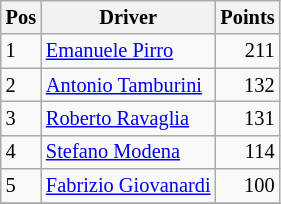<table class="wikitable" style="font-size: 85%;">
<tr>
<th>Pos</th>
<th>Driver</th>
<th>Points</th>
</tr>
<tr>
<td>1</td>
<td> <a href='#'>Emanuele Pirro</a></td>
<td align="right">211</td>
</tr>
<tr>
<td>2</td>
<td> <a href='#'>Antonio Tamburini</a></td>
<td align="right">132</td>
</tr>
<tr>
<td>3</td>
<td> <a href='#'>Roberto Ravaglia</a></td>
<td align="right">131</td>
</tr>
<tr>
<td>4</td>
<td> <a href='#'>Stefano Modena</a></td>
<td align="right">114</td>
</tr>
<tr>
<td>5</td>
<td> <a href='#'>Fabrizio Giovanardi</a></td>
<td align="right">100</td>
</tr>
<tr>
</tr>
</table>
